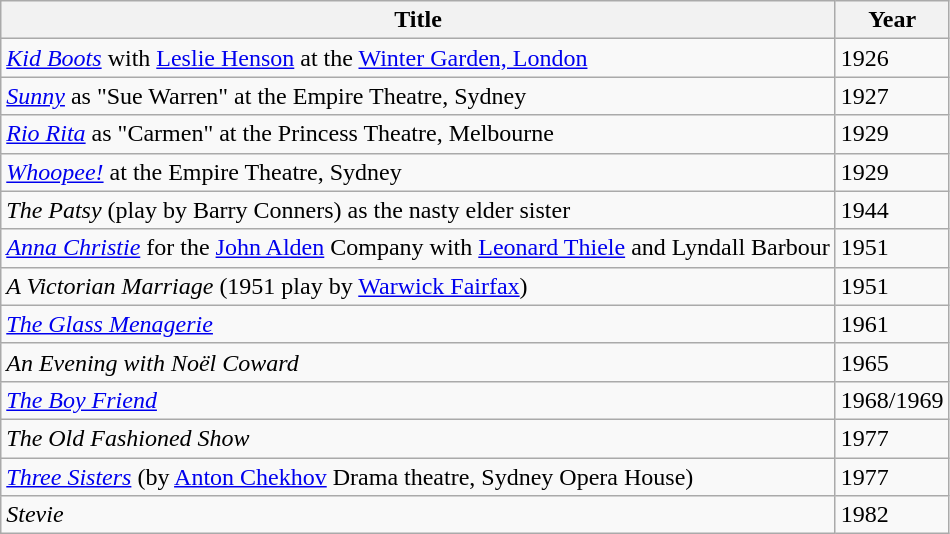<table class="wikitable">
<tr>
<th>Title</th>
<th>Year</th>
</tr>
<tr>
<td><em><a href='#'>Kid Boots</a></em> with <a href='#'>Leslie Henson</a> at the <a href='#'>Winter Garden, London</a></td>
<td>1926</td>
</tr>
<tr>
<td><em><a href='#'>Sunny</a></em> as "Sue Warren" at the Empire Theatre, Sydney</td>
<td>1927</td>
</tr>
<tr>
<td><em><a href='#'>Rio Rita</a></em> as "Carmen" at the Princess Theatre, Melbourne</td>
<td>1929</td>
</tr>
<tr>
<td><em><a href='#'>Whoopee!</a></em> at the Empire Theatre, Sydney</td>
<td>1929</td>
</tr>
<tr>
<td><em>The Patsy</em> (play by Barry Conners) as the nasty elder sister</td>
<td>1944</td>
</tr>
<tr>
<td><em><a href='#'>Anna Christie</a></em> for the <a href='#'>John Alden</a> Company with <a href='#'>Leonard Thiele</a> and Lyndall Barbour</td>
<td>1951</td>
</tr>
<tr '>
<td><em>A Victorian Marriage</em> (1951 play by <a href='#'>Warwick Fairfax</a>)</td>
<td>1951</td>
</tr>
<tr>
<td><em><a href='#'>The Glass Menagerie</a></em></td>
<td>1961</td>
</tr>
<tr>
<td><em>An Evening with Noël Coward</em></td>
<td>1965</td>
</tr>
<tr>
<td><em><a href='#'>The Boy Friend</a></em></td>
<td>1968/1969</td>
</tr>
<tr>
<td><em>The Old Fashioned Show</em></td>
<td>1977</td>
</tr>
<tr>
<td><em><a href='#'>Three Sisters</a></em> (by <a href='#'>Anton Chekhov</a> Drama theatre, Sydney Opera House)</td>
<td>1977</td>
</tr>
<tr>
<td><em>Stevie</em></td>
<td>1982</td>
</tr>
</table>
